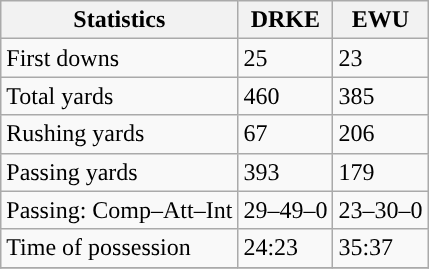<table class="wikitable" style="float: left;">
<tr>
<th>Statistics</th>
<th>DRKE</th>
<th>EWU</th>
</tr>
<tr>
<td>First downs</td>
<td>25</td>
<td>23</td>
</tr>
<tr>
<td>Total yards</td>
<td>460</td>
<td>385</td>
</tr>
<tr>
<td>Rushing yards</td>
<td>67</td>
<td>206</td>
</tr>
<tr>
<td>Passing yards</td>
<td>393</td>
<td>179</td>
</tr>
<tr>
<td>Passing: Comp–Att–Int</td>
<td>29–49–0</td>
<td>23–30–0</td>
</tr>
<tr>
<td>Time of possession</td>
<td>24:23</td>
<td>35:37</td>
</tr>
<tr>
</tr>
</table>
